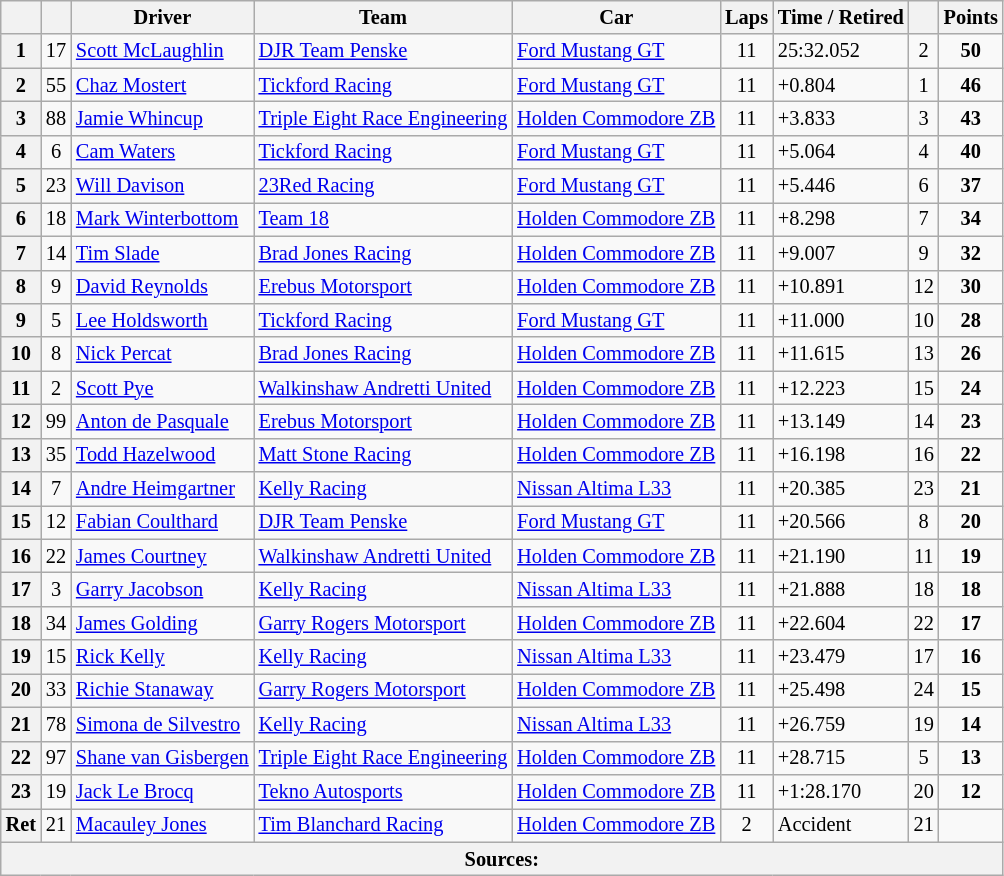<table class="wikitable" style="font-size:85%;">
<tr>
<th></th>
<th></th>
<th>Driver</th>
<th>Team</th>
<th>Car</th>
<th>Laps</th>
<th>Time / Retired</th>
<th></th>
<th>Points</th>
</tr>
<tr>
<th>1</th>
<td align="center">17</td>
<td> <a href='#'>Scott McLaughlin</a></td>
<td><a href='#'>DJR Team Penske</a></td>
<td><a href='#'>Ford Mustang GT</a></td>
<td align="center">11</td>
<td>25:32.052</td>
<td align="center">2</td>
<td align="center"><strong>50</strong></td>
</tr>
<tr>
<th>2</th>
<td align="center">55</td>
<td> <a href='#'>Chaz Mostert</a></td>
<td><a href='#'>Tickford Racing</a></td>
<td><a href='#'>Ford Mustang GT</a></td>
<td align="center">11</td>
<td>+0.804</td>
<td align="center">1</td>
<td align="center"><strong>46</strong></td>
</tr>
<tr>
<th>3</th>
<td align="center">88</td>
<td> <a href='#'>Jamie Whincup</a></td>
<td><a href='#'>Triple Eight Race Engineering</a></td>
<td><a href='#'>Holden Commodore ZB</a></td>
<td align="center">11</td>
<td>+3.833</td>
<td align="center">3</td>
<td align="center"><strong>43</strong></td>
</tr>
<tr>
<th>4</th>
<td align="center">6</td>
<td> <a href='#'>Cam Waters</a></td>
<td><a href='#'>Tickford Racing</a></td>
<td><a href='#'>Ford Mustang GT</a></td>
<td align="center">11</td>
<td>+5.064</td>
<td align="center">4</td>
<td align="center"><strong>40</strong></td>
</tr>
<tr>
<th>5</th>
<td align="center">23</td>
<td> <a href='#'>Will Davison</a></td>
<td><a href='#'>23Red Racing</a></td>
<td><a href='#'>Ford Mustang GT</a></td>
<td align="center">11</td>
<td>+5.446</td>
<td align="center">6</td>
<td align="center"><strong>37</strong></td>
</tr>
<tr>
<th>6</th>
<td align="center">18</td>
<td> <a href='#'>Mark Winterbottom</a></td>
<td><a href='#'>Team 18</a></td>
<td><a href='#'>Holden Commodore ZB</a></td>
<td align="center">11</td>
<td>+8.298</td>
<td align="center">7</td>
<td align="center"><strong>34</strong></td>
</tr>
<tr>
<th>7</th>
<td align="center">14</td>
<td> <a href='#'>Tim Slade</a></td>
<td><a href='#'>Brad Jones Racing</a></td>
<td><a href='#'>Holden Commodore ZB</a></td>
<td align="center">11</td>
<td>+9.007</td>
<td align="center">9</td>
<td align="center"><strong>32</strong></td>
</tr>
<tr>
<th>8</th>
<td align="center">9</td>
<td> <a href='#'>David Reynolds</a></td>
<td><a href='#'>Erebus Motorsport</a></td>
<td><a href='#'>Holden Commodore ZB</a></td>
<td align="center">11</td>
<td>+10.891</td>
<td align="center">12</td>
<td align="center"><strong>30</strong></td>
</tr>
<tr>
<th>9</th>
<td align="center">5</td>
<td> <a href='#'>Lee Holdsworth</a></td>
<td><a href='#'>Tickford Racing</a></td>
<td><a href='#'>Ford Mustang GT</a></td>
<td align="center">11</td>
<td>+11.000</td>
<td align="center">10</td>
<td align="center"><strong>28</strong></td>
</tr>
<tr>
<th>10</th>
<td align="center">8</td>
<td> <a href='#'>Nick Percat</a></td>
<td><a href='#'>Brad Jones Racing</a></td>
<td><a href='#'>Holden Commodore ZB</a></td>
<td align="center">11</td>
<td>+11.615</td>
<td align="center">13</td>
<td align="center"><strong>26</strong></td>
</tr>
<tr>
<th>11</th>
<td align="center">2</td>
<td> <a href='#'>Scott Pye</a></td>
<td><a href='#'>Walkinshaw Andretti United</a></td>
<td><a href='#'>Holden Commodore ZB</a></td>
<td align="center">11</td>
<td>+12.223</td>
<td align="center">15</td>
<td align="center"><strong>24</strong></td>
</tr>
<tr>
<th>12</th>
<td align="center">99</td>
<td> <a href='#'>Anton de Pasquale</a></td>
<td><a href='#'>Erebus Motorsport</a></td>
<td><a href='#'>Holden Commodore ZB</a></td>
<td align="center">11</td>
<td>+13.149</td>
<td align="center">14</td>
<td align="center"><strong>23</strong></td>
</tr>
<tr>
<th>13</th>
<td align="center">35</td>
<td> <a href='#'>Todd Hazelwood</a></td>
<td><a href='#'>Matt Stone Racing</a></td>
<td><a href='#'>Holden Commodore ZB</a></td>
<td align="center">11</td>
<td>+16.198</td>
<td align="center">16</td>
<td align="center"><strong>22</strong></td>
</tr>
<tr>
<th>14</th>
<td align="center">7</td>
<td> <a href='#'>Andre Heimgartner</a></td>
<td><a href='#'>Kelly Racing</a></td>
<td><a href='#'>Nissan Altima L33</a></td>
<td align="center">11</td>
<td>+20.385</td>
<td align="center">23</td>
<td align="center"><strong>21</strong></td>
</tr>
<tr>
<th>15</th>
<td align="center">12</td>
<td> <a href='#'>Fabian Coulthard</a></td>
<td><a href='#'>DJR Team Penske</a></td>
<td><a href='#'>Ford Mustang GT</a></td>
<td align="center">11</td>
<td>+20.566</td>
<td align="center">8</td>
<td align="center"><strong>20</strong></td>
</tr>
<tr>
<th>16</th>
<td align="center">22</td>
<td> <a href='#'>James Courtney</a></td>
<td><a href='#'>Walkinshaw Andretti United</a></td>
<td><a href='#'>Holden Commodore ZB</a></td>
<td align="center">11</td>
<td>+21.190</td>
<td align="center">11</td>
<td align="center"><strong>19</strong></td>
</tr>
<tr>
<th>17</th>
<td align="center">3</td>
<td> <a href='#'>Garry Jacobson</a></td>
<td><a href='#'>Kelly Racing</a></td>
<td><a href='#'>Nissan Altima L33</a></td>
<td align="center">11</td>
<td>+21.888</td>
<td align="center">18</td>
<td align="center"><strong>18</strong></td>
</tr>
<tr>
<th>18</th>
<td align="center">34</td>
<td> <a href='#'>James Golding</a></td>
<td><a href='#'>Garry Rogers Motorsport</a></td>
<td><a href='#'>Holden Commodore ZB</a></td>
<td align="center">11</td>
<td>+22.604</td>
<td align="center">22</td>
<td align="center"><strong>17</strong></td>
</tr>
<tr>
<th>19</th>
<td align="center">15</td>
<td> <a href='#'>Rick Kelly</a></td>
<td><a href='#'>Kelly Racing</a></td>
<td><a href='#'>Nissan Altima L33</a></td>
<td align="center">11</td>
<td>+23.479</td>
<td align="center">17</td>
<td align="center"><strong>16</strong></td>
</tr>
<tr>
<th>20</th>
<td align="center">33</td>
<td> <a href='#'>Richie Stanaway</a></td>
<td><a href='#'>Garry Rogers Motorsport</a></td>
<td><a href='#'>Holden Commodore ZB</a></td>
<td align="center">11</td>
<td>+25.498</td>
<td align="center">24</td>
<td align="center"><strong>15</strong></td>
</tr>
<tr>
<th>21</th>
<td align="center">78</td>
<td> <a href='#'>Simona de Silvestro</a></td>
<td><a href='#'>Kelly Racing</a></td>
<td><a href='#'>Nissan Altima L33</a></td>
<td align="center">11</td>
<td>+26.759</td>
<td align="center">19</td>
<td align="center"><strong>14</strong></td>
</tr>
<tr>
<th>22</th>
<td align="center">97</td>
<td> <a href='#'>Shane van Gisbergen</a></td>
<td><a href='#'>Triple Eight Race Engineering</a></td>
<td><a href='#'>Holden Commodore ZB</a></td>
<td align="center">11</td>
<td>+28.715</td>
<td align="center">5</td>
<td align="center"><strong>13</strong></td>
</tr>
<tr>
<th>23</th>
<td align="center">19</td>
<td> <a href='#'>Jack Le Brocq</a></td>
<td><a href='#'>Tekno Autosports</a></td>
<td><a href='#'>Holden Commodore ZB</a></td>
<td align="center">11</td>
<td>+1:28.170</td>
<td align="center">20</td>
<td align="center"><strong>12</strong></td>
</tr>
<tr>
<th>Ret</th>
<td align="center">21</td>
<td> <a href='#'>Macauley Jones</a></td>
<td><a href='#'>Tim Blanchard Racing</a></td>
<td><a href='#'>Holden Commodore ZB</a></td>
<td align="center">2</td>
<td>Accident</td>
<td align="center">21</td>
<td align="center"></td>
</tr>
<tr>
<th colspan="9">Sources:</th>
</tr>
</table>
